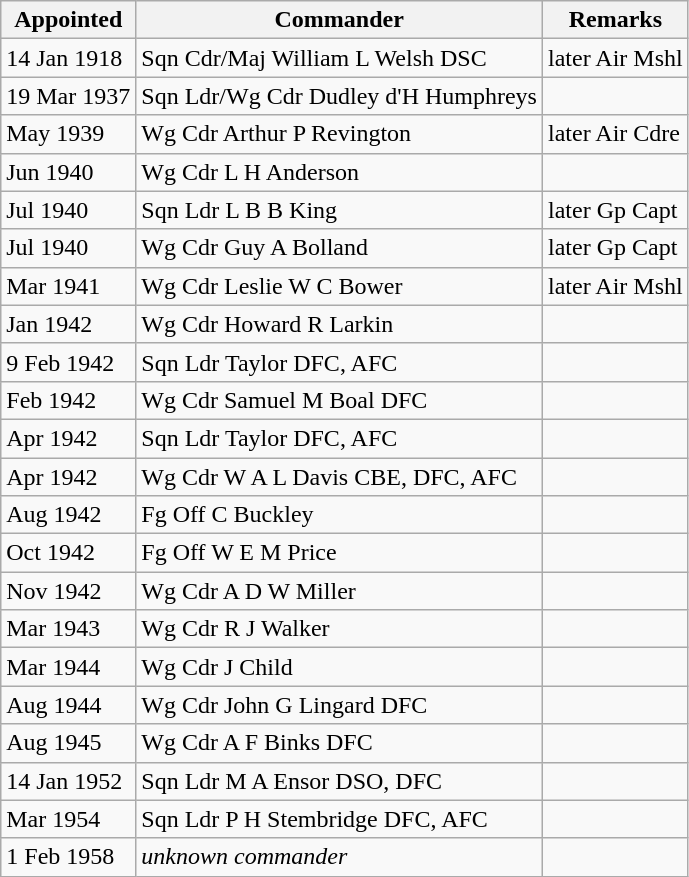<table class="wikitable">
<tr>
<th>Appointed</th>
<th>Commander</th>
<th>Remarks</th>
</tr>
<tr>
<td>14 Jan 1918</td>
<td>Sqn Cdr/Maj William L Welsh DSC</td>
<td>later Air Mshl</td>
</tr>
<tr>
<td>19 Mar 1937</td>
<td>Sqn Ldr/Wg Cdr Dudley d'H Humphreys</td>
<td></td>
</tr>
<tr>
<td>May 1939</td>
<td>Wg Cdr Arthur P Revington</td>
<td>later Air Cdre</td>
</tr>
<tr>
<td>Jun 1940</td>
<td>Wg Cdr L H Anderson</td>
<td></td>
</tr>
<tr>
<td>Jul 1940</td>
<td>Sqn Ldr L B B King</td>
<td>later Gp Capt</td>
</tr>
<tr>
<td>Jul 1940</td>
<td>Wg Cdr Guy A Bolland</td>
<td>later Gp Capt</td>
</tr>
<tr>
<td>Mar 1941</td>
<td>Wg Cdr Leslie W C Bower</td>
<td>later Air Mshl</td>
</tr>
<tr>
<td>Jan 1942</td>
<td>Wg Cdr Howard R Larkin</td>
<td></td>
</tr>
<tr>
<td>9 Feb 1942</td>
<td>Sqn Ldr Taylor DFC, AFC</td>
<td></td>
</tr>
<tr>
<td>Feb 1942</td>
<td>Wg Cdr Samuel M Boal DFC</td>
<td></td>
</tr>
<tr>
<td>Apr 1942</td>
<td>Sqn Ldr Taylor DFC, AFC</td>
<td></td>
</tr>
<tr>
<td>Apr 1942</td>
<td>Wg Cdr W A L Davis CBE, DFC, AFC</td>
<td></td>
</tr>
<tr>
<td>Aug 1942</td>
<td>Fg Off C Buckley</td>
<td></td>
</tr>
<tr>
<td>Oct 1942</td>
<td>Fg Off W E M Price</td>
<td></td>
</tr>
<tr>
<td>Nov 1942</td>
<td>Wg Cdr A D W Miller</td>
<td></td>
</tr>
<tr>
<td>Mar 1943</td>
<td>Wg Cdr R J Walker</td>
<td></td>
</tr>
<tr>
<td>Mar 1944</td>
<td>Wg Cdr J Child</td>
<td></td>
</tr>
<tr>
<td>Aug 1944</td>
<td>Wg Cdr John G Lingard DFC</td>
<td></td>
</tr>
<tr>
<td>Aug 1945</td>
<td>Wg Cdr A F Binks DFC</td>
<td></td>
</tr>
<tr>
<td>14 Jan 1952</td>
<td>Sqn Ldr M A Ensor DSO, DFC</td>
<td></td>
</tr>
<tr>
<td>Mar 1954</td>
<td>Sqn Ldr P H Stembridge DFC, AFC</td>
<td></td>
</tr>
<tr>
<td>1 Feb 1958</td>
<td><em>unknown commander</em></td>
<td></td>
</tr>
</table>
